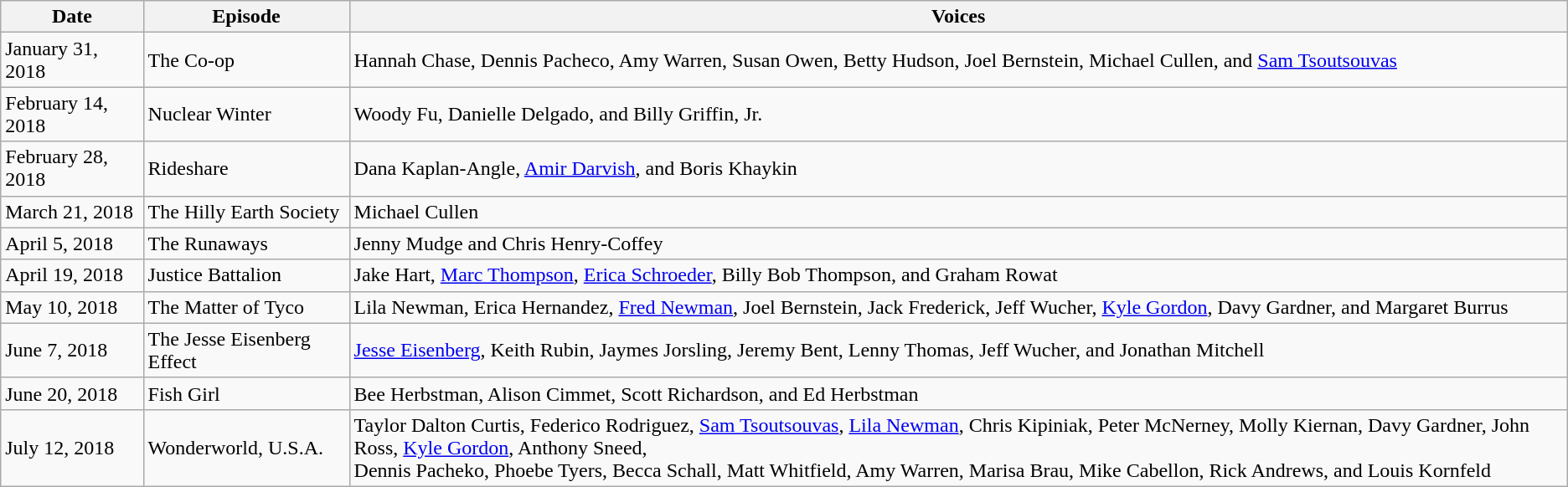<table class="wikitable mw-collapsible mw-collapsed">
<tr>
<th>Date</th>
<th>Episode</th>
<th>Voices</th>
</tr>
<tr>
<td>January 31, 2018</td>
<td>The Co-op</td>
<td>Hannah Chase, Dennis Pacheco, Amy Warren, Susan Owen, Betty Hudson, Joel Bernstein, Michael Cullen, and <a href='#'>Sam Tsoutsouvas</a></td>
</tr>
<tr>
<td>February 14, 2018</td>
<td>Nuclear Winter</td>
<td>Woody Fu, Danielle Delgado, and Billy Griffin, Jr.</td>
</tr>
<tr>
<td>February 28, 2018</td>
<td>Rideshare</td>
<td>Dana Kaplan-Angle, <a href='#'>Amir Darvish</a>, and Boris Khaykin</td>
</tr>
<tr>
<td>March 21, 2018</td>
<td>The Hilly Earth Society</td>
<td>Michael Cullen</td>
</tr>
<tr>
<td>April 5, 2018</td>
<td>The Runaways</td>
<td>Jenny Mudge and Chris Henry-Coffey</td>
</tr>
<tr>
<td>April 19, 2018</td>
<td>Justice Battalion</td>
<td>Jake Hart, <a href='#'>Marc Thompson</a>, <a href='#'>Erica Schroeder</a>, Billy Bob Thompson, and Graham Rowat</td>
</tr>
<tr>
<td>May 10, 2018</td>
<td>The Matter of Tyco</td>
<td>Lila Newman, Erica Hernandez, <a href='#'>Fred Newman</a>, Joel Bernstein, Jack Frederick, Jeff Wucher, <a href='#'>Kyle Gordon</a>, Davy Gardner, and Margaret Burrus</td>
</tr>
<tr>
<td>June 7, 2018</td>
<td>The Jesse Eisenberg Effect</td>
<td><a href='#'>Jesse Eisenberg</a>, Keith Rubin, Jaymes Jorsling, Jeremy Bent, Lenny Thomas, Jeff Wucher, and Jonathan Mitchell</td>
</tr>
<tr>
<td>June 20, 2018</td>
<td>Fish Girl</td>
<td>Bee Herbstman, Alison Cimmet, Scott Richardson, and Ed Herbstman</td>
</tr>
<tr>
<td>July 12, 2018</td>
<td>Wonderworld, U.S.A.</td>
<td>Taylor Dalton Curtis, Federico Rodriguez, <a href='#'>Sam Tsoutsouvas</a>, <a href='#'>Lila Newman</a>, Chris Kipiniak, Peter McNerney, Molly Kiernan, Davy Gardner, John Ross, <a href='#'>Kyle Gordon</a>, Anthony Sneed,<br>Dennis Pacheko, Phoebe Tyers, Becca Schall, Matt Whitfield, Amy Warren, Marisa Brau, Mike Cabellon, Rick Andrews, and Louis Kornfeld</td>
</tr>
</table>
